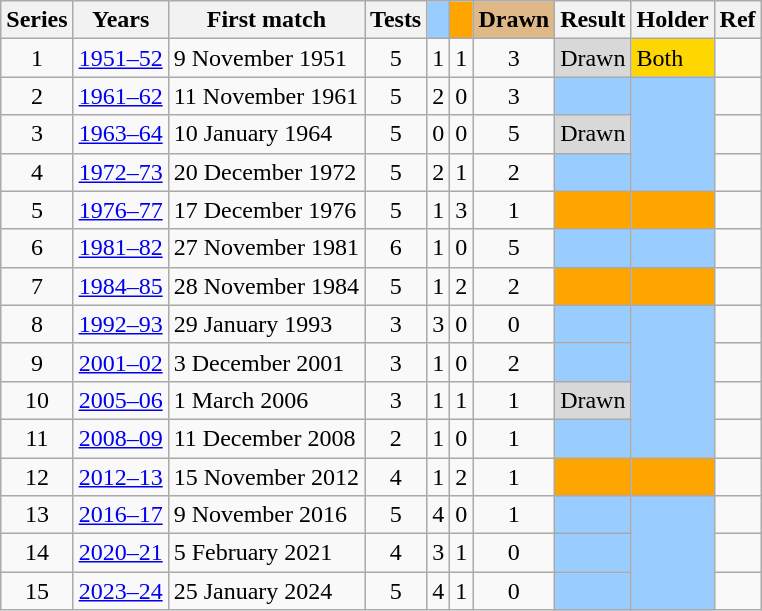<table class="wikitable sortable">
<tr>
<th scope="col">Series</th>
<th scope="col">Years</th>
<th scope="col">First match</th>
<th scope="col">Tests</th>
<th style="background:#99ccff"></th>
<th style="background-color: Orange;"></th>
<th style="background:#deb887">Drawn</th>
<th scope="col" class="unsortable">Result</th>
<th scope="col" class="unsortable">Holder</th>
<th scope="col" class="unsortable">Ref</th>
</tr>
<tr>
<td style="text-align: center;">1</td>
<td><a href='#'>1951–52</a></td>
<td>9 November 1951</td>
<td style="text-align: center;">5</td>
<td style="text-align: center;">1</td>
<td style="text-align: center;">1</td>
<td style="text-align: center;">3</td>
<td style="background-color:#d8d8d8;">Drawn</td>
<td style="background-color:gold;">Both</td>
<td></td>
</tr>
<tr>
<td style="text-align: center;">2</td>
<td><a href='#'>1961–62</a></td>
<td>11 November 1961</td>
<td style="text-align: center;">5</td>
<td style="text-align: center;">2</td>
<td style="text-align: center;">0</td>
<td style="text-align: center;">3</td>
<td style="background-color: #99ccff;"></td>
<td rowspan=3 style="background-color: #99ccff;"></td>
<td></td>
</tr>
<tr>
<td style="text-align: center;">3</td>
<td><a href='#'>1963–64</a></td>
<td>10 January 1964</td>
<td style="text-align: center;">5</td>
<td style="text-align: center;">0</td>
<td style="text-align: center;">0</td>
<td style="text-align: center;">5</td>
<td style="background-color:#d8d8d8;">Drawn</td>
<td></td>
</tr>
<tr>
<td style="text-align: center;">4</td>
<td><a href='#'>1972–73</a></td>
<td>20 December 1972</td>
<td style="text-align: center;">5</td>
<td style="text-align: center;">2</td>
<td style="text-align: center;">1</td>
<td style="text-align: center;">2</td>
<td style="background-color: #99ccff;"></td>
<td></td>
</tr>
<tr>
<td style="text-align: center;">5</td>
<td><a href='#'>1976–77</a></td>
<td>17 December 1976</td>
<td style="text-align: center;">5</td>
<td style="text-align: center;">1</td>
<td style="text-align: center;">3</td>
<td style="text-align: center;">1</td>
<td style="background-color: Orange;"></td>
<td style="background-color: Orange;"></td>
<td></td>
</tr>
<tr>
<td style="text-align: center;">6</td>
<td><a href='#'>1981–82</a></td>
<td>27 November 1981</td>
<td style="text-align: center;">6</td>
<td style="text-align: center;">1</td>
<td style="text-align: center;">0</td>
<td style="text-align: center;">5</td>
<td style="background-color: #99ccff;"></td>
<td style="background-color: #99ccff;"></td>
<td></td>
</tr>
<tr>
<td style="text-align: center;">7</td>
<td><a href='#'>1984–85</a></td>
<td>28 November 1984</td>
<td style="text-align: center;">5</td>
<td style="text-align: center;">1</td>
<td style="text-align: center;">2</td>
<td style="text-align: center;">2</td>
<td style="background-color: Orange;"></td>
<td style="background-color: Orange;"></td>
<td></td>
</tr>
<tr>
<td style="text-align: center;">8</td>
<td><a href='#'>1992–93</a></td>
<td>29 January 1993</td>
<td style="text-align: center;">3</td>
<td style="text-align: center;">3</td>
<td style="text-align: center;">0</td>
<td style="text-align: center;">0</td>
<td style="background-color: #99ccff;"></td>
<td rowspan=4 style="background-color: #99ccff;"></td>
<td></td>
</tr>
<tr>
<td style="text-align: center;">9</td>
<td><a href='#'>2001–02</a></td>
<td>3 December 2001</td>
<td style="text-align: center;">3</td>
<td style="text-align: center;">1</td>
<td style="text-align: center;">0</td>
<td style="text-align: center;">2</td>
<td style="background-color: #99ccff;"></td>
<td></td>
</tr>
<tr>
<td style="text-align: center;">10</td>
<td><a href='#'>2005–06</a></td>
<td>1 March 2006</td>
<td style="text-align: center;">3</td>
<td style="text-align: center;">1</td>
<td style="text-align: center;">1</td>
<td style="text-align: center;">1</td>
<td style="background-color:#d8d8d8;">Drawn</td>
<td></td>
</tr>
<tr>
<td style="text-align: center;">11</td>
<td><a href='#'>2008–09</a></td>
<td>11 December 2008</td>
<td style="text-align: center;">2</td>
<td style="text-align: center;">1</td>
<td style="text-align: center;">0</td>
<td style="text-align: center;">1</td>
<td style="background-color: #99ccff;"></td>
<td></td>
</tr>
<tr>
<td style="text-align: center;">12</td>
<td><a href='#'>2012–13</a></td>
<td>15 November 2012</td>
<td style="text-align: center;">4</td>
<td style="text-align: center;">1</td>
<td style="text-align: center;">2</td>
<td style="text-align: center;">1</td>
<td style="background-color: Orange;"></td>
<td style="background-color: Orange;"></td>
<td></td>
</tr>
<tr>
<td style="text-align: center;">13</td>
<td><a href='#'>2016–17</a></td>
<td>9 November 2016</td>
<td style="text-align: center;">5</td>
<td style="text-align: center;">4</td>
<td style="text-align: center;">0</td>
<td style="text-align: center;">1</td>
<td style="background-color: #99ccff;"></td>
<td rowspan=3 style="background-color: #99ccff;"></td>
<td></td>
</tr>
<tr>
<td style="text-align: center;">14</td>
<td><a href='#'>2020–21</a></td>
<td>5 February 2021</td>
<td style="text-align: center;">4</td>
<td style="text-align: center;">3</td>
<td style="text-align: center;">1</td>
<td style="text-align: center;">0</td>
<td style="background-color: #99ccff;"></td>
<td></td>
</tr>
<tr>
<td style="text-align: center;">15</td>
<td><a href='#'>2023–24</a></td>
<td>25 January 2024</td>
<td style="text-align: center;">5</td>
<td style="text-align: center;">4</td>
<td style="text-align: center;">1</td>
<td style="text-align: center;">0</td>
<td style="background-color: #99ccff;"></td>
<td></td>
</tr>
</table>
